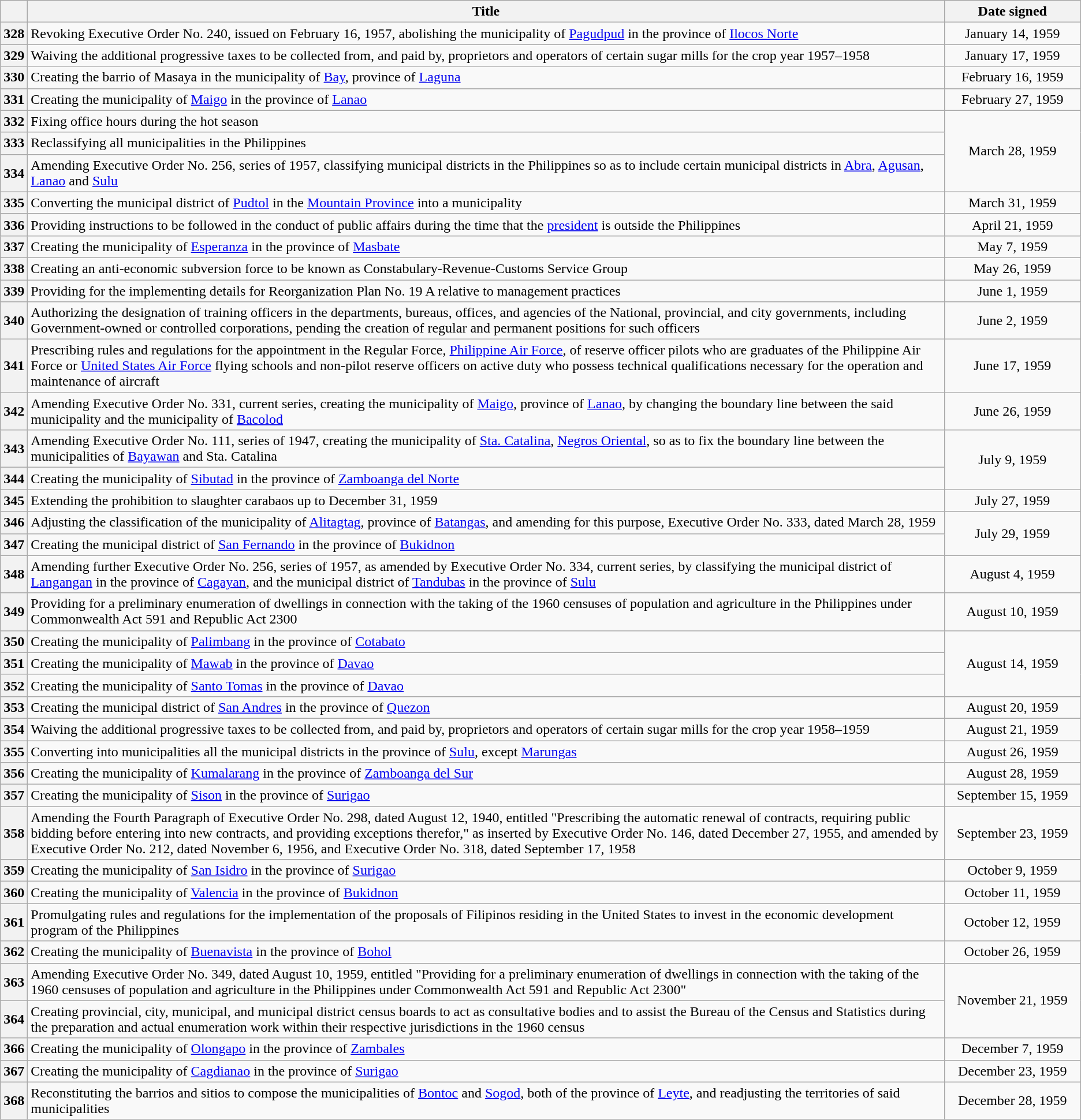<table class="wikitable sortable" style="text-align:center;">
<tr>
<th scope="col"></th>
<th scope="col">Title</th>
<th scope="col" width="150px">Date signed</th>
</tr>
<tr>
<th scope="row">328</th>
<td style="text-align:left;">Revoking Executive Order No. 240, issued on February 16, 1957, abolishing the municipality of <a href='#'>Pagudpud</a> in the province of <a href='#'>Ilocos Norte</a></td>
<td>January 14, 1959</td>
</tr>
<tr>
<th scope="row">329</th>
<td style="text-align:left;">Waiving the additional progressive taxes to be collected from, and paid by, proprietors and operators of certain sugar mills for the crop year 1957–1958</td>
<td>January 17, 1959</td>
</tr>
<tr>
<th scope="row">330</th>
<td style="text-align:left;">Creating the barrio of Masaya in the municipality of <a href='#'>Bay</a>, province of <a href='#'>Laguna</a></td>
<td>February 16, 1959</td>
</tr>
<tr>
<th scope="row">331</th>
<td style="text-align:left;">Creating the municipality of <a href='#'>Maigo</a> in the province of <a href='#'>Lanao</a></td>
<td>February 27, 1959</td>
</tr>
<tr>
<th scope="row">332</th>
<td style="text-align:left;">Fixing office hours during the hot season</td>
<td rowspan="3">March 28, 1959</td>
</tr>
<tr>
<th scope="row">333</th>
<td style="text-align:left;">Reclassifying all municipalities in the Philippines</td>
</tr>
<tr>
<th scope="row">334</th>
<td style="text-align:left;">Amending Executive Order No. 256, series of 1957, classifying municipal districts in the Philippines so as to include certain municipal districts in <a href='#'>Abra</a>, <a href='#'>Agusan</a>, <a href='#'>Lanao</a> and <a href='#'>Sulu</a></td>
</tr>
<tr>
<th scope="row">335</th>
<td style="text-align:left;">Converting the municipal district of <a href='#'>Pudtol</a> in the <a href='#'>Mountain Province</a> into a municipality</td>
<td>March 31, 1959</td>
</tr>
<tr>
<th scope="row">336</th>
<td style="text-align:left;">Providing instructions to be followed in the conduct of public affairs during the time that the <a href='#'>president</a> is outside the Philippines</td>
<td>April 21, 1959</td>
</tr>
<tr>
<th scope="row">337</th>
<td style="text-align:left;">Creating the municipality of <a href='#'>Esperanza</a> in the province of <a href='#'>Masbate</a></td>
<td>May 7, 1959</td>
</tr>
<tr>
<th scope="row">338</th>
<td style="text-align:left;">Creating an anti-economic subversion force to be known as Constabulary-Revenue-Customs Service Group</td>
<td>May 26, 1959</td>
</tr>
<tr>
<th scope="row">339</th>
<td style="text-align:left;">Providing for the implementing details for Reorganization Plan No. 19 A relative to management practices</td>
<td>June 1, 1959</td>
</tr>
<tr>
<th scope="row">340</th>
<td style="text-align:left;">Authorizing the designation of training officers in the departments, bureaus, offices, and agencies of the National, provincial, and city governments, including Government-owned or controlled corporations, pending the creation of regular and permanent positions for such officers</td>
<td>June 2, 1959</td>
</tr>
<tr>
<th scope="row">341</th>
<td style="text-align:left;">Prescribing rules and regulations for the appointment in the Regular Force, <a href='#'>Philippine Air Force</a>, of reserve officer pilots who are graduates of the Philippine Air Force or <a href='#'>United States Air Force</a> flying schools and non-pilot reserve officers on active duty who possess technical qualifications necessary for the operation and maintenance of aircraft</td>
<td>June 17, 1959</td>
</tr>
<tr>
<th scope="row">342</th>
<td style="text-align:left;">Amending Executive Order No. 331, current series, creating the municipality of <a href='#'>Maigo</a>, province of <a href='#'>Lanao</a>, by changing the boundary line between the said municipality and the municipality of <a href='#'>Bacolod</a></td>
<td>June 26, 1959</td>
</tr>
<tr>
<th scope="row">343</th>
<td style="text-align:left;">Amending Executive Order No. 111, series of 1947, creating the municipality of <a href='#'>Sta. Catalina</a>, <a href='#'>Negros Oriental</a>, so as to fix the boundary line between the municipalities of <a href='#'>Bayawan</a> and Sta. Catalina</td>
<td rowspan="2">July 9, 1959</td>
</tr>
<tr>
<th scope="row">344</th>
<td style="text-align:left;">Creating the municipality of <a href='#'>Sibutad</a> in the province of <a href='#'>Zamboanga del Norte</a></td>
</tr>
<tr>
<th scope="row">345</th>
<td style="text-align:left;">Extending the prohibition to slaughter carabaos up to December 31, 1959</td>
<td>July 27, 1959</td>
</tr>
<tr>
<th scope="row">346</th>
<td style="text-align:left;">Adjusting the classification of the municipality of <a href='#'>Alitagtag</a>, province of <a href='#'>Batangas</a>, and amending for this purpose, Executive Order No. 333, dated March 28, 1959</td>
<td rowspan="2">July 29, 1959</td>
</tr>
<tr>
<th scope="row">347</th>
<td style="text-align:left;">Creating the municipal district of <a href='#'>San Fernando</a> in the province of <a href='#'>Bukidnon</a></td>
</tr>
<tr>
<th scope="row">348</th>
<td style="text-align:left;">Amending further Executive Order No. 256, series of 1957, as amended by Executive Order No. 334, current series, by classifying the municipal district of <a href='#'>Langangan</a> in the province of <a href='#'>Cagayan</a>, and the municipal district of <a href='#'>Tandubas</a> in the province of <a href='#'>Sulu</a></td>
<td>August 4, 1959</td>
</tr>
<tr>
<th scope="row">349</th>
<td style="text-align:left;">Providing for a preliminary enumeration of dwellings in connection with the taking of the 1960 censuses of population and agriculture in the Philippines under Commonwealth Act 591 and Republic Act 2300</td>
<td>August 10, 1959</td>
</tr>
<tr>
<th scope="row">350</th>
<td style="text-align:left;">Creating the municipality of <a href='#'>Palimbang</a> in the province of <a href='#'>Cotabato</a></td>
<td rowspan="3">August 14, 1959</td>
</tr>
<tr>
<th scope="row">351</th>
<td style="text-align:left;">Creating the municipality of <a href='#'>Mawab</a> in the province of <a href='#'>Davao</a></td>
</tr>
<tr>
<th scope="row">352</th>
<td style="text-align:left;">Creating the municipality of <a href='#'>Santo Tomas</a> in the province of <a href='#'>Davao</a></td>
</tr>
<tr>
<th scope="row">353</th>
<td style="text-align:left;">Creating the municipal district of <a href='#'>San Andres</a> in the province of <a href='#'>Quezon</a></td>
<td>August 20, 1959</td>
</tr>
<tr>
<th scope="row">354</th>
<td style="text-align:left;">Waiving the additional progressive taxes to be collected from, and paid by, proprietors and operators of certain sugar mills for the crop year 1958–1959</td>
<td>August 21, 1959</td>
</tr>
<tr>
<th scope="row">355</th>
<td style="text-align:left;">Converting into municipalities all the municipal districts in the province of <a href='#'>Sulu</a>, except <a href='#'>Marungas</a></td>
<td>August 26, 1959</td>
</tr>
<tr>
<th scope="row">356</th>
<td style="text-align:left;">Creating the municipality of <a href='#'>Kumalarang</a> in the province of <a href='#'>Zamboanga del Sur</a></td>
<td>August 28, 1959</td>
</tr>
<tr>
<th scope="row">357</th>
<td style="text-align:left;">Creating the municipality of <a href='#'>Sison</a> in the province of <a href='#'>Surigao</a></td>
<td>September 15, 1959</td>
</tr>
<tr>
<th scope="row">358</th>
<td style="text-align:left;">Amending the Fourth Paragraph of Executive Order No. 298, dated August 12, 1940, entitled "Prescribing the automatic renewal of contracts, requiring public bidding before entering into new contracts, and providing exceptions therefor," as inserted by Executive Order No. 146, dated December 27, 1955, and amended by Executive Order No. 212, dated November 6, 1956, and Executive Order No. 318, dated September 17, 1958</td>
<td>September 23, 1959</td>
</tr>
<tr>
<th scope="row">359</th>
<td style="text-align:left;">Creating the municipality of <a href='#'>San Isidro</a> in the province of <a href='#'>Surigao</a></td>
<td>October 9, 1959</td>
</tr>
<tr>
<th scope="row">360</th>
<td style="text-align:left;">Creating the municipality of <a href='#'>Valencia</a> in the province of <a href='#'>Bukidnon</a></td>
<td>October 11, 1959</td>
</tr>
<tr>
<th scope="row">361</th>
<td style="text-align:left;">Promulgating rules and regulations for the implementation of the proposals of Filipinos residing in the United States to invest in the economic development program of the Philippines</td>
<td>October 12, 1959</td>
</tr>
<tr>
<th scope="row">362</th>
<td style="text-align:left;">Creating the municipality of <a href='#'>Buenavista</a> in the province of <a href='#'>Bohol</a></td>
<td>October 26, 1959</td>
</tr>
<tr>
<th scope="row">363</th>
<td style="text-align:left;">Amending Executive Order No. 349, dated August 10, 1959, entitled "Providing for a preliminary enumeration of dwellings in connection with the taking of the 1960 censuses of population and agriculture in the Philippines under Commonwealth Act 591 and Republic Act 2300"</td>
<td rowspan="2">November 21, 1959</td>
</tr>
<tr>
<th scope="row">364</th>
<td style="text-align:left;">Creating provincial, city, municipal, and municipal district census boards to act as consultative bodies and to assist the Bureau of the Census and Statistics during the preparation and actual enumeration work within their respective jurisdictions in the 1960 census</td>
</tr>
<tr>
<th scope="row">366</th>
<td style="text-align:left;">Creating the municipality of <a href='#'>Olongapo</a> in the province of <a href='#'>Zambales</a></td>
<td>December 7, 1959</td>
</tr>
<tr>
<th scope="row">367</th>
<td style="text-align:left;">Creating the municipality of <a href='#'>Cagdianao</a> in the province of <a href='#'>Surigao</a></td>
<td>December 23, 1959</td>
</tr>
<tr>
<th scope="row">368</th>
<td style="text-align:left;">Reconstituting the barrios and sitios to compose the municipalities of <a href='#'>Bontoc</a> and <a href='#'>Sogod</a>, both of the province of <a href='#'>Leyte</a>, and readjusting the territories of said municipalities</td>
<td>December 28, 1959</td>
</tr>
</table>
